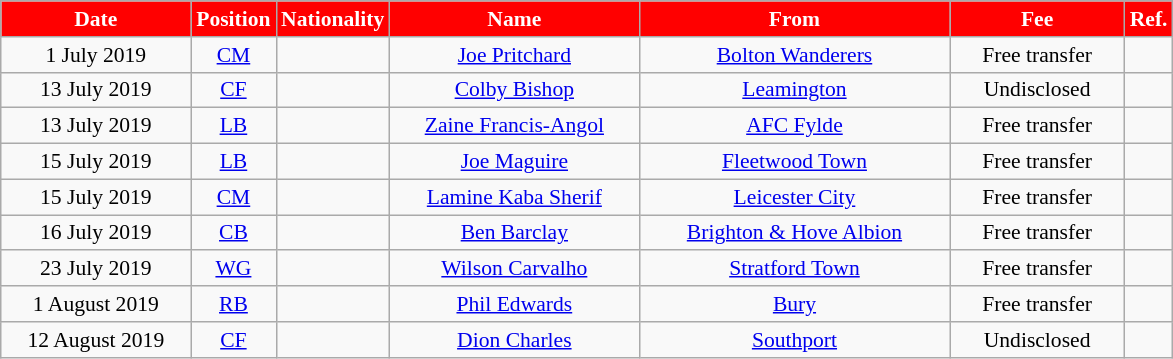<table class="wikitable"  style="text-align:center; font-size:90%; ">
<tr>
<th style="background:#ff0000; color:#FFFFFF; width:120px;">Date</th>
<th style="background:#ff0000; color:#FFFFFF; width:50px;">Position</th>
<th style="background:#ff0000; color:#FFFFFF; width:50px;">Nationality</th>
<th style="background:#ff0000; color:#FFFFFF; width:160px;">Name</th>
<th style="background:#ff0000; color:#FFFFFF; width:200px;">From</th>
<th style="background:#ff0000; color:#FFFFFF; width:110px;">Fee</th>
<th style="background:#ff0000; color:#FFFFFF; width:25px;">Ref.</th>
</tr>
<tr>
<td>1 July 2019</td>
<td><a href='#'>CM</a></td>
<td></td>
<td><a href='#'>Joe Pritchard</a></td>
<td> <a href='#'>Bolton Wanderers</a></td>
<td>Free transfer</td>
<td></td>
</tr>
<tr>
<td>13 July 2019</td>
<td><a href='#'>CF</a></td>
<td></td>
<td><a href='#'>Colby Bishop</a></td>
<td> <a href='#'>Leamington</a></td>
<td>Undisclosed</td>
<td></td>
</tr>
<tr>
<td>13 July 2019</td>
<td><a href='#'>LB</a></td>
<td></td>
<td><a href='#'>Zaine Francis-Angol</a></td>
<td> <a href='#'>AFC Fylde</a></td>
<td>Free transfer</td>
<td></td>
</tr>
<tr>
<td>15 July 2019</td>
<td><a href='#'>LB</a></td>
<td></td>
<td><a href='#'>Joe Maguire</a></td>
<td> <a href='#'>Fleetwood Town</a></td>
<td>Free transfer</td>
<td></td>
</tr>
<tr>
<td>15 July 2019</td>
<td><a href='#'>CM</a></td>
<td></td>
<td><a href='#'>Lamine Kaba Sherif</a></td>
<td> <a href='#'>Leicester City</a></td>
<td>Free transfer</td>
<td></td>
</tr>
<tr>
<td>16 July 2019</td>
<td><a href='#'>CB</a></td>
<td></td>
<td><a href='#'>Ben Barclay</a></td>
<td> <a href='#'>Brighton & Hove Albion</a></td>
<td>Free transfer</td>
<td></td>
</tr>
<tr>
<td>23 July 2019</td>
<td><a href='#'>WG</a></td>
<td></td>
<td><a href='#'>Wilson Carvalho</a></td>
<td> <a href='#'>Stratford Town</a></td>
<td>Free transfer</td>
<td></td>
</tr>
<tr>
<td>1 August 2019</td>
<td><a href='#'>RB</a></td>
<td></td>
<td><a href='#'>Phil Edwards</a></td>
<td> <a href='#'>Bury</a></td>
<td>Free transfer</td>
<td></td>
</tr>
<tr>
<td>12 August 2019</td>
<td><a href='#'>CF</a></td>
<td></td>
<td><a href='#'>Dion Charles</a></td>
<td> <a href='#'>Southport</a></td>
<td>Undisclosed</td>
<td></td>
</tr>
</table>
